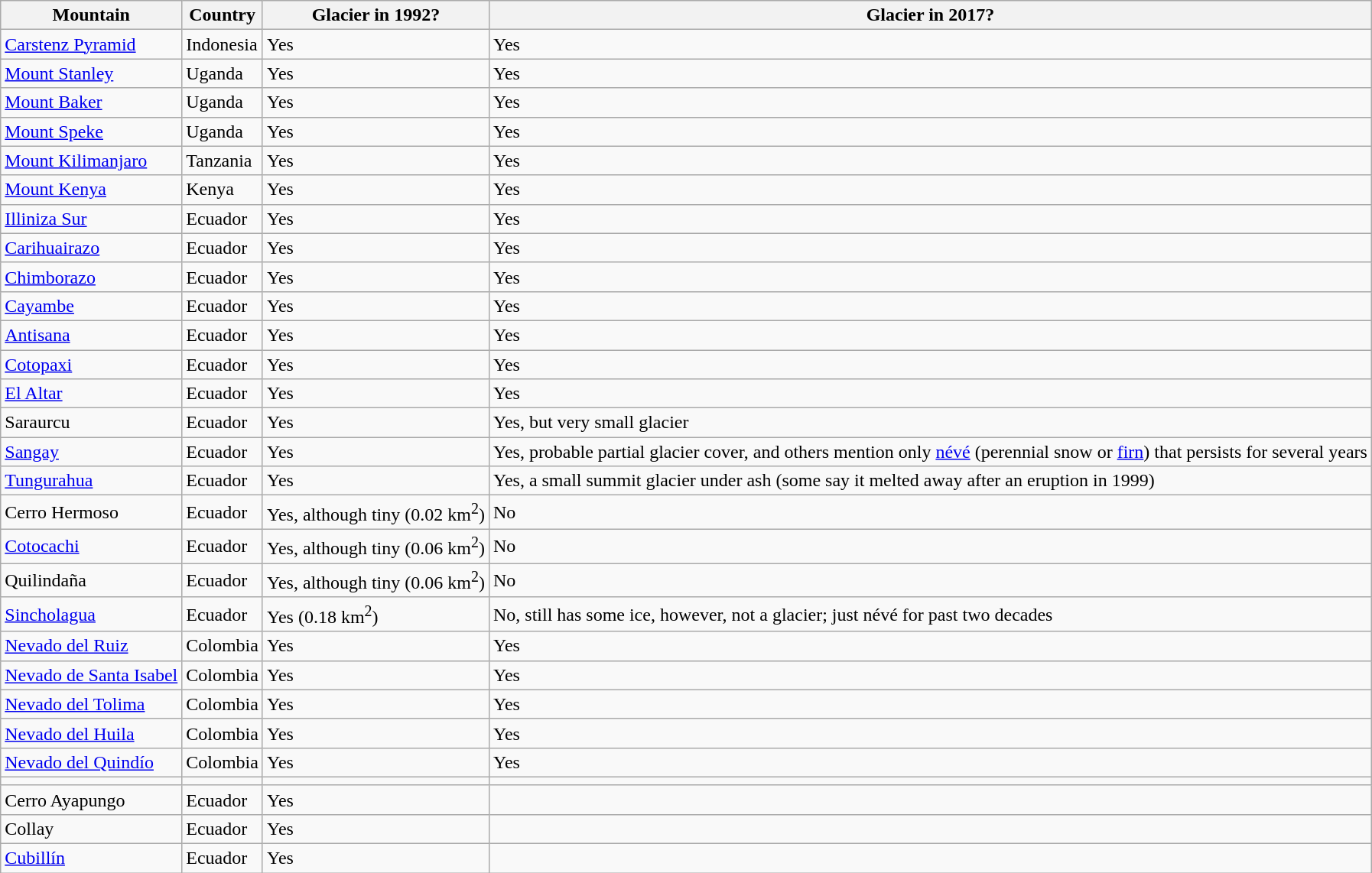<table class="wikitable sortable mw-collapsible">
<tr>
<th>Mountain</th>
<th>Country</th>
<th>Glacier in 1992?</th>
<th>Glacier in 2017?</th>
</tr>
<tr>
<td><a href='#'>Carstenz Pyramid</a></td>
<td>Indonesia</td>
<td>Yes</td>
<td>Yes</td>
</tr>
<tr>
<td><a href='#'>Mount Stanley</a></td>
<td>Uganda</td>
<td>Yes</td>
<td>Yes</td>
</tr>
<tr>
<td><a href='#'>Mount Baker</a></td>
<td>Uganda</td>
<td>Yes</td>
<td>Yes</td>
</tr>
<tr>
<td><a href='#'>Mount Speke</a></td>
<td>Uganda</td>
<td>Yes</td>
<td>Yes</td>
</tr>
<tr>
<td><a href='#'>Mount Kilimanjaro</a></td>
<td>Tanzania</td>
<td>Yes</td>
<td>Yes</td>
</tr>
<tr>
<td><a href='#'>Mount Kenya</a></td>
<td>Kenya</td>
<td>Yes</td>
<td>Yes</td>
</tr>
<tr>
<td><a href='#'>Illiniza Sur</a></td>
<td>Ecuador</td>
<td>Yes</td>
<td>Yes</td>
</tr>
<tr>
<td><a href='#'>Carihuairazo</a></td>
<td>Ecuador</td>
<td>Yes</td>
<td>Yes</td>
</tr>
<tr>
<td><a href='#'>Chimborazo</a></td>
<td>Ecuador</td>
<td>Yes</td>
<td>Yes</td>
</tr>
<tr>
<td><a href='#'>Cayambe</a></td>
<td>Ecuador</td>
<td>Yes</td>
<td>Yes</td>
</tr>
<tr>
<td><a href='#'>Antisana</a></td>
<td>Ecuador</td>
<td>Yes</td>
<td>Yes</td>
</tr>
<tr>
<td><a href='#'>Cotopaxi</a></td>
<td>Ecuador</td>
<td>Yes</td>
<td>Yes</td>
</tr>
<tr>
<td><a href='#'>El Altar</a></td>
<td>Ecuador</td>
<td>Yes</td>
<td>Yes</td>
</tr>
<tr>
<td>Saraurcu</td>
<td>Ecuador</td>
<td>Yes</td>
<td>Yes, but very small glacier</td>
</tr>
<tr>
<td><a href='#'>Sangay</a></td>
<td>Ecuador</td>
<td>Yes</td>
<td>Yes, probable partial glacier cover, and others mention only <a href='#'>névé</a> (perennial snow or <a href='#'>firn</a>) that persists for several years</td>
</tr>
<tr>
<td><a href='#'>Tungurahua</a></td>
<td>Ecuador</td>
<td>Yes</td>
<td>Yes, a small summit glacier under ash (some say it melted away after an eruption in 1999)</td>
</tr>
<tr>
<td>Cerro Hermoso</td>
<td>Ecuador</td>
<td>Yes, although tiny (0.02 km<sup>2</sup>)</td>
<td>No</td>
</tr>
<tr>
<td><a href='#'>Cotocachi</a></td>
<td>Ecuador</td>
<td>Yes, although tiny (0.06 km<sup>2</sup>)</td>
<td>No</td>
</tr>
<tr>
<td>Quilindaña</td>
<td>Ecuador</td>
<td>Yes, although tiny (0.06 km<sup>2</sup>)</td>
<td>No</td>
</tr>
<tr>
<td><a href='#'>Sincholagua</a></td>
<td>Ecuador</td>
<td>Yes (0.18 km<sup>2</sup>)</td>
<td>No, still has some ice, however, not a glacier; just névé for past two decades</td>
</tr>
<tr>
<td><a href='#'>Nevado del Ruiz</a></td>
<td>Colombia</td>
<td>Yes</td>
<td>Yes</td>
</tr>
<tr>
<td><a href='#'>Nevado de Santa Isabel</a></td>
<td>Colombia</td>
<td>Yes</td>
<td>Yes</td>
</tr>
<tr>
<td><a href='#'>Nevado del Tolima</a></td>
<td>Colombia</td>
<td>Yes</td>
<td>Yes</td>
</tr>
<tr>
<td><a href='#'>Nevado del Huila</a></td>
<td>Colombia</td>
<td>Yes</td>
<td>Yes</td>
</tr>
<tr>
<td><a href='#'>Nevado del Quindío</a></td>
<td>Colombia</td>
<td>Yes</td>
<td>Yes</td>
</tr>
<tr>
<td></td>
<td></td>
<td></td>
<td></td>
</tr>
<tr>
<td>Cerro Ayapungo</td>
<td>Ecuador</td>
<td>Yes</td>
<td></td>
</tr>
<tr>
<td>Collay</td>
<td>Ecuador</td>
<td>Yes</td>
<td></td>
</tr>
<tr>
<td><a href='#'>Cubillín</a></td>
<td>Ecuador</td>
<td>Yes</td>
<td></td>
</tr>
</table>
